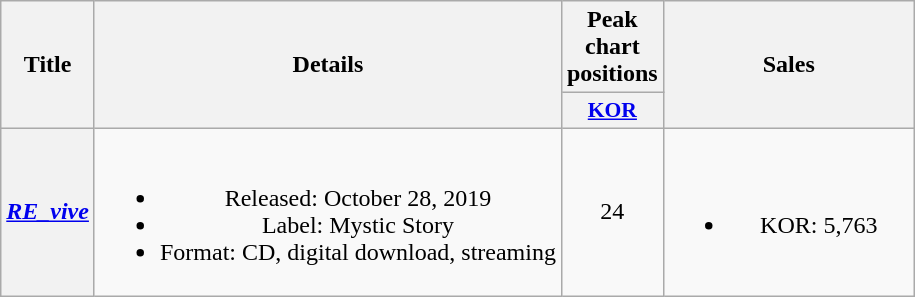<table class="wikitable plainrowheaders" style="text-align:center;">
<tr>
<th rowspan="2">Title</th>
<th rowspan="2">Details</th>
<th colspan="1">Peak chart positions</th>
<th rowspan="2" style="width:10em;">Sales</th>
</tr>
<tr>
<th scope="col" style="width:3em;font-size:90%;"><a href='#'>KOR</a><br></th>
</tr>
<tr>
<th scope="row"><em><a href='#'>RE_vive</a></em></th>
<td><br><ul><li>Released: October 28, 2019</li><li>Label: Mystic Story</li><li>Format: CD, digital download, streaming</li></ul></td>
<td>24</td>
<td><br><ul><li>KOR: 5,763</li></ul></td>
</tr>
</table>
